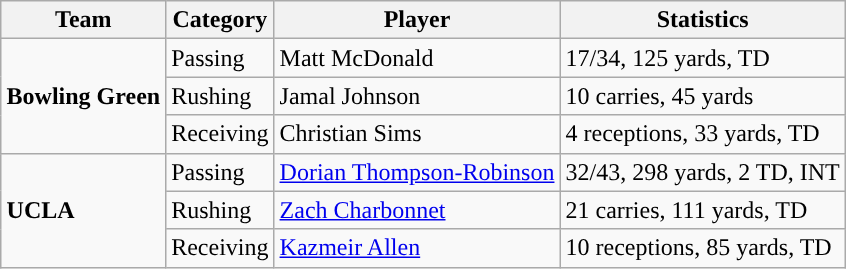<table class="wikitable" style="float: right;">
<tr>
<th>Team</th>
<th>Category</th>
<th>Player</th>
<th>Statistics</th>
</tr>
<tr>
<td rowspan=3><strong>Bowling Green</strong></td>
<td>Passing</td>
<td>Matt McDonald</td>
<td>17/34, 125 yards, TD</td>
</tr>
<tr>
<td>Rushing</td>
<td>Jamal Johnson</td>
<td>10 carries, 45 yards</td>
</tr>
<tr>
<td>Receiving</td>
<td>Christian Sims</td>
<td>4 receptions, 33 yards, TD</td>
</tr>
<tr>
<td rowspan=3><strong>UCLA</strong></td>
<td>Passing</td>
<td><a href='#'>Dorian Thompson-Robinson</a></td>
<td>32/43, 298 yards, 2 TD, INT</td>
</tr>
<tr>
<td>Rushing</td>
<td><a href='#'>Zach Charbonnet</a></td>
<td>21 carries, 111 yards, TD</td>
</tr>
<tr>
<td>Receiving</td>
<td><a href='#'>Kazmeir Allen</a></td>
<td>10 receptions, 85 yards, TD</td>
</tr>
</table>
